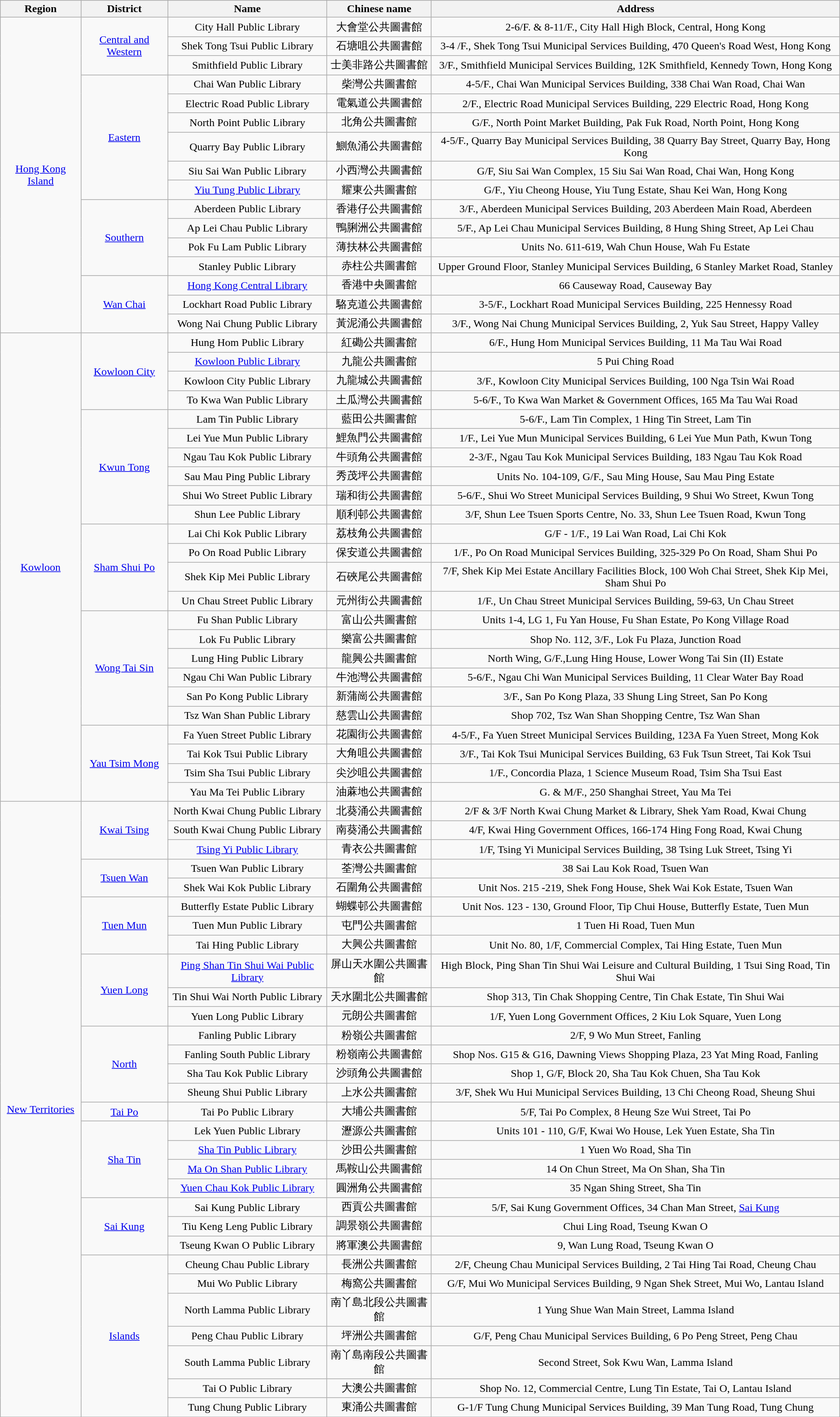<table class="wikitable">
<tr>
<th>Region</th>
<th>District</th>
<th>Name</th>
<th>Chinese name</th>
<th>Address</th>
</tr>
<tr>
<td rowspan="16" style="text-align: center;"><a href='#'>Hong Kong Island</a></td>
<td rowspan="3" style="text-align: center;"><a href='#'>Central and Western</a></td>
<td style="text-align: center;">City Hall Public Library</td>
<td style="text-align: center;">大會堂公共圖書館</td>
<td style="text-align: center;">2-6/F. & 8-11/F., City Hall High Block, Central, Hong Kong</td>
</tr>
<tr>
<td style="text-align: center;">Shek Tong Tsui Public Library</td>
<td style="text-align: center;">石塘咀公共圖書館</td>
<td style="text-align: center;">3-4 /F., Shek Tong Tsui Municipal Services Building, 470 Queen's Road West, Hong Kong</td>
</tr>
<tr>
<td style="text-align: center;">Smithfield Public Library</td>
<td style="text-align: center;">士美非路公共圖書館</td>
<td style="text-align: center;">3/F., Smithfield Municipal Services Building, 12K Smithfield, Kennedy Town, Hong Kong</td>
</tr>
<tr>
<td rowspan="6" style="text-align: center;"><a href='#'>Eastern</a></td>
<td style="text-align: center;">Chai Wan Public Library</td>
<td style="text-align: center;">柴灣公共圖書館</td>
<td style="text-align: center;">4-5/F., Chai Wan Municipal Services Building, 338 Chai Wan Road, Chai Wan</td>
</tr>
<tr>
<td style="text-align: center;">Electric Road Public Library</td>
<td style="text-align: center;">電氣道公共圖書館</td>
<td style="text-align: center;">2/F., Electric Road Municipal Services Building, 229 Electric Road, Hong Kong</td>
</tr>
<tr>
<td style="text-align: center;">North Point Public Library</td>
<td style="text-align: center;">北角公共圖書館</td>
<td style="text-align: center;">G/F., North Point Market Building, Pak Fuk Road, North Point, Hong Kong</td>
</tr>
<tr>
<td style="text-align: center;">Quarry Bay Public Library</td>
<td style="text-align: center;">鰂魚涌公共圖書館</td>
<td style="text-align: center;">4-5/F., Quarry Bay Municipal Services Building, 38 Quarry Bay Street, Quarry Bay, Hong Kong</td>
</tr>
<tr>
<td style="text-align: center;">Siu Sai Wan Public Library</td>
<td style="text-align: center;">小西灣公共圖書館</td>
<td style="text-align: center;">G/F, Siu Sai Wan Complex, 15 Siu Sai Wan Road, Chai Wan, Hong Kong</td>
</tr>
<tr>
<td style="text-align: center;"><a href='#'>Yiu Tung Public Library</a></td>
<td style="text-align: center;">耀東公共圖書館</td>
<td style="text-align: center;">G/F., Yiu Cheong House, Yiu Tung Estate, Shau Kei Wan, Hong Kong</td>
</tr>
<tr>
<td rowspan="4" style="text-align: center;"><a href='#'>Southern</a></td>
<td style="text-align: center;">Aberdeen Public Library</td>
<td style="text-align: center;">香港仔公共圖書館</td>
<td style="text-align: center;">3/F., Aberdeen Municipal Services Building, 203 Aberdeen Main Road, Aberdeen</td>
</tr>
<tr>
<td style="text-align: center;">Ap Lei Chau Public Library</td>
<td style="text-align: center;">鴨脷洲公共圖書館</td>
<td style="text-align: center;">5/F., Ap Lei Chau Municipal Services Building, 8 Hung Shing Street, Ap Lei Chau</td>
</tr>
<tr>
<td style="text-align: center;">Pok Fu Lam Public Library</td>
<td style="text-align: center;">薄扶林公共圖書館</td>
<td style="text-align: center;">Units No. 611-619, Wah Chun House, Wah Fu Estate</td>
</tr>
<tr>
<td style="text-align: center;">Stanley Public Library</td>
<td style="text-align: center;">赤柱公共圖書館</td>
<td style="text-align: center;">Upper Ground Floor, Stanley Municipal Services Building, 6 Stanley Market Road, Stanley</td>
</tr>
<tr>
<td rowspan="3" style="text-align: center;"><a href='#'>Wan Chai</a></td>
<td style="text-align: center;"><a href='#'>Hong Kong Central Library</a></td>
<td style="text-align: center;">香港中央圖書館</td>
<td style="text-align: center;">66 Causeway Road, Causeway Bay</td>
</tr>
<tr>
<td style="text-align: center;">Lockhart Road Public Library</td>
<td style="text-align: center;">駱克道公共圖書館</td>
<td style="text-align: center;">3-5/F., Lockhart Road Municipal Services Building, 225 Hennessy Road</td>
</tr>
<tr>
<td style="text-align: center;">Wong Nai Chung Public Library</td>
<td style="text-align: center;">黃泥涌公共圖書館</td>
<td style="text-align: center;">3/F., Wong Nai Chung Municipal Services Building, 2, Yuk Sau Street, Happy Valley</td>
</tr>
<tr>
<td rowspan="24" style="text-align: center;"><a href='#'>Kowloon</a></td>
<td rowspan="4" style="text-align: center;"><a href='#'>Kowloon City</a></td>
<td style="text-align: center;">Hung Hom Public Library</td>
<td style="text-align: center;">紅磡公共圖書館</td>
<td style="text-align: center;">6/F., Hung Hom Municipal Services Building, 11 Ma Tau Wai Road</td>
</tr>
<tr>
<td style="text-align: center;"><a href='#'>Kowloon Public Library</a></td>
<td style="text-align: center;">九龍公共圖書館</td>
<td style="text-align: center;">5 Pui Ching Road</td>
</tr>
<tr>
<td style="text-align: center;">Kowloon City Public Library</td>
<td style="text-align: center;">九龍城公共圖書館</td>
<td style="text-align: center;">3/F., Kowloon City Municipal Services Building, 100 Nga Tsin Wai Road</td>
</tr>
<tr>
<td style="text-align: center;">To Kwa Wan Public Library</td>
<td style="text-align: center;">土瓜灣公共圖書館</td>
<td style="text-align: center;">5-6/F., To Kwa Wan Market & Government Offices, 165 Ma Tau Wai Road</td>
</tr>
<tr>
<td rowspan="6" style="text-align: center;"><a href='#'>Kwun Tong</a></td>
<td style="text-align: center;">Lam Tin Public Library</td>
<td style="text-align: center;">藍田公共圖書館</td>
<td style="text-align: center;">5-6/F., Lam Tin Complex, 1 Hing Tin Street, Lam Tin</td>
</tr>
<tr>
<td style="text-align: center;">Lei Yue Mun Public Library</td>
<td style="text-align: center;">鯉魚門公共圖書館</td>
<td style="text-align: center;">1/F., Lei Yue Mun Municipal Services Building, 6 Lei Yue Mun Path, Kwun Tong</td>
</tr>
<tr>
<td style="text-align: center;">Ngau Tau Kok Public Library</td>
<td style="text-align: center;">牛頭角公共圖書館</td>
<td style="text-align: center;">2-3/F., Ngau Tau Kok Municipal Services Building, 183 Ngau Tau Kok Road</td>
</tr>
<tr>
<td style="text-align: center;">Sau Mau Ping Public Library</td>
<td style="text-align: center;">秀茂坪公共圖書館</td>
<td style="text-align: center;">Units No. 104-109, G/F., Sau Ming House, Sau Mau Ping Estate</td>
</tr>
<tr>
<td style="text-align: center;">Shui Wo Street Public Library</td>
<td style="text-align: center;">瑞和街公共圖書館</td>
<td style="text-align: center;">5-6/F., Shui Wo Street Municipal Services Building, 9 Shui Wo Street, Kwun Tong</td>
</tr>
<tr>
<td style="text-align: center;">Shun Lee Public Library</td>
<td style="text-align: center;">順利邨公共圖書館</td>
<td style="text-align: center;">3/F, Shun Lee Tsuen Sports Centre, No. 33, Shun Lee Tsuen Road, Kwun Tong</td>
</tr>
<tr>
<td rowspan="4" style="text-align: center;"><a href='#'>Sham Shui Po</a></td>
<td style="text-align: center;">Lai Chi Kok Public Library</td>
<td style="text-align: center;">荔枝角公共圖書館</td>
<td style="text-align: center;">G/F - 1/F., 19 Lai Wan Road, Lai Chi Kok</td>
</tr>
<tr>
<td style="text-align: center;">Po On Road Public Library</td>
<td style="text-align: center;">保安道公共圖書館</td>
<td style="text-align: center;">1/F., Po On Road Municipal Services Building, 325-329 Po On Road, Sham Shui Po</td>
</tr>
<tr>
<td style="text-align: center;">Shek Kip Mei Public Library</td>
<td style="text-align: center;">石硤尾公共圖書館</td>
<td style="text-align: center;">7/F, Shek Kip Mei Estate Ancillary Facilities Block, 100 Woh Chai Street, Shek Kip Mei, Sham Shui Po</td>
</tr>
<tr>
<td style="text-align: center;">Un Chau Street Public Library</td>
<td style="text-align: center;">元州街公共圖書館</td>
<td style="text-align: center;">1/F., Un Chau Street Municipal Services Building, 59-63, Un Chau Street</td>
</tr>
<tr>
<td rowspan="6" style="text-align: center;"><a href='#'>Wong Tai Sin</a></td>
<td style="text-align: center;">Fu Shan Public Library</td>
<td style="text-align: center;">富山公共圖書館</td>
<td style="text-align: center;">Units 1-4, LG 1, Fu Yan House, Fu Shan Estate, Po Kong Village Road</td>
</tr>
<tr>
<td style="text-align: center;">Lok Fu Public Library</td>
<td style="text-align: center;">樂富公共圖書館</td>
<td style="text-align: center;">Shop No. 112, 3/F., Lok Fu Plaza, Junction Road</td>
</tr>
<tr>
<td style="text-align: center;">Lung Hing Public Library</td>
<td style="text-align: center;">龍興公共圖書館</td>
<td style="text-align: center;">North Wing, G/F.,Lung Hing House, Lower Wong Tai Sin (II) Estate</td>
</tr>
<tr>
<td style="text-align: center;">Ngau Chi Wan Public Library</td>
<td style="text-align: center;">牛池灣公共圖書館</td>
<td style="text-align: center;">5-6/F., Ngau Chi Wan Municipal Services Building, 11 Clear Water Bay Road</td>
</tr>
<tr>
<td style="text-align: center;">San Po Kong Public Library</td>
<td style="text-align: center;">新蒲崗公共圖書館</td>
<td style="text-align: center;">3/F., San Po Kong Plaza, 33 Shung Ling Street, San Po Kong</td>
</tr>
<tr>
<td style="text-align: center;">Tsz Wan Shan Public Library</td>
<td style="text-align: center;">慈雲山公共圖書館</td>
<td style="text-align: center;">Shop 702, Tsz Wan Shan Shopping Centre, Tsz Wan Shan</td>
</tr>
<tr>
<td rowspan="4" style="text-align: center;"><a href='#'>Yau Tsim Mong</a></td>
<td style="text-align: center;">Fa Yuen Street Public Library</td>
<td style="text-align: center;">花園街公共圖書館</td>
<td style="text-align: center;">4-5/F., Fa Yuen Street Municipal Services Building, 123A Fa Yuen Street, Mong Kok</td>
</tr>
<tr>
<td style="text-align: center;">Tai Kok Tsui Public Library</td>
<td style="text-align: center;">大角咀公共圖書館</td>
<td style="text-align: center;">3/F., Tai Kok Tsui Municipal Services Building, 63 Fuk Tsun Street, Tai Kok Tsui</td>
</tr>
<tr>
<td style="text-align: center;">Tsim Sha Tsui Public Library</td>
<td style="text-align: center;">尖沙咀公共圖書館</td>
<td style="text-align: center;">1/F., Concordia Plaza, 1 Science Museum Road, Tsim Sha Tsui East</td>
</tr>
<tr>
<td style="text-align: center;">Yau Ma Tei Public Library</td>
<td style="text-align: center;">油蔴地公共圖書館</td>
<td style="text-align: center;">G. & M/F., 250 Shanghai Street, Yau Ma Tei</td>
</tr>
<tr>
<td rowspan="30" style="text-align: center;"><a href='#'>New Territories</a></td>
<td rowspan="3" style="text-align: center;"><a href='#'>Kwai Tsing</a></td>
<td style="text-align: center;">North Kwai Chung Public Library</td>
<td style="text-align: center;">北葵涌公共圖書館</td>
<td style="text-align: center;">2/F & 3/F North Kwai Chung Market & Library, Shek Yam Road, Kwai Chung</td>
</tr>
<tr>
<td style="text-align: center;">South Kwai Chung Public Library</td>
<td style="text-align: center;">南葵涌公共圖書館</td>
<td style="text-align: center;">4/F, Kwai Hing Government Offices, 166-174 Hing Fong Road, Kwai Chung</td>
</tr>
<tr>
<td style="text-align: center;"><a href='#'>Tsing Yi Public Library</a></td>
<td style="text-align: center;">青衣公共圖書館</td>
<td style="text-align: center;">1/F, Tsing Yi Municipal Services Building, 38 Tsing Luk Street, Tsing Yi</td>
</tr>
<tr>
<td rowspan="2" style="text-align: center;"><a href='#'>Tsuen Wan</a></td>
<td style="text-align: center;">Tsuen Wan Public Library</td>
<td style="text-align: center;">荃灣公共圖書館</td>
<td style="text-align: center;">38 Sai Lau Kok Road, Tsuen Wan</td>
</tr>
<tr>
<td style="text-align: center;">Shek Wai Kok Public Library</td>
<td style="text-align: center;">石圍角公共圖書館</td>
<td style="text-align: center;">Unit Nos. 215 -219, Shek Fong House, Shek Wai Kok Estate, Tsuen Wan</td>
</tr>
<tr>
<td rowspan="3" style="text-align: center;"><a href='#'>Tuen Mun</a></td>
<td style="text-align: center;">Butterfly Estate Public Library</td>
<td style="text-align: center;">蝴蝶邨公共圖書館</td>
<td style="text-align: center;">Unit Nos. 123 - 130, Ground Floor, Tip Chui House, Butterfly Estate, Tuen Mun</td>
</tr>
<tr>
<td style="text-align: center;">Tuen Mun Public Library</td>
<td style="text-align: center;">屯門公共圖書館</td>
<td style="text-align: center;">1 Tuen Hi Road, Tuen Mun</td>
</tr>
<tr>
<td style="text-align: center;">Tai Hing Public Library</td>
<td style="text-align: center;">大興公共圖書館</td>
<td style="text-align: center;">Unit No. 80, 1/F, Commercial Complex, Tai Hing Estate, Tuen Mun</td>
</tr>
<tr>
<td rowspan="3" style="text-align: center;"><a href='#'>Yuen Long</a></td>
<td style="text-align: center;"><a href='#'>Ping Shan Tin Shui Wai Public Library</a></td>
<td style="text-align: center;">屏山天水圍公共圖書館</td>
<td style="text-align: center;">High Block, Ping Shan Tin Shui Wai Leisure and Cultural Building, 1 Tsui Sing Road, Tin Shui Wai</td>
</tr>
<tr>
<td style="text-align: center;">Tin Shui Wai North Public Library</td>
<td style="text-align: center;">天水圍北公共圖書館</td>
<td style="text-align: center;">Shop 313, Tin Chak Shopping Centre, Tin Chak Estate, Tin Shui Wai</td>
</tr>
<tr>
<td style="text-align: center;">Yuen Long Public Library</td>
<td style="text-align: center;">元朗公共圖書館</td>
<td style="text-align: center;">1/F, Yuen Long Government Offices, 2 Kiu Lok Square, Yuen Long</td>
</tr>
<tr>
<td rowspan="4" style="text-align: center;"><a href='#'>North</a></td>
<td style="text-align: center;">Fanling Public Library</td>
<td style="text-align: center;">粉嶺公共圖書館</td>
<td style="text-align: center;">2/F, 9 Wo Mun Street, Fanling</td>
</tr>
<tr>
<td style="text-align: center;">Fanling South Public Library</td>
<td style="text-align: center;">粉嶺南公共圖書館</td>
<td style="text-align: center;">Shop Nos. G15 & G16, Dawning Views Shopping Plaza, 23 Yat Ming Road, Fanling</td>
</tr>
<tr>
<td style="text-align: center;">Sha Tau Kok Public Library</td>
<td style="text-align: center;">沙頭角公共圖書館</td>
<td style="text-align: center;">Shop 1, G/F, Block 20, Sha Tau Kok Chuen, Sha Tau Kok</td>
</tr>
<tr>
<td style="text-align: center;">Sheung Shui Public Library</td>
<td style="text-align: center;">上水公共圖書館</td>
<td style="text-align: center;">3/F, Shek Wu Hui Municipal Services Building, 13 Chi Cheong Road, Sheung Shui</td>
</tr>
<tr>
<td rowspan="1" style="text-align: center;"><a href='#'>Tai Po</a></td>
<td style="text-align: center;">Tai Po Public Library</td>
<td style="text-align: center;">大埔公共圖書館</td>
<td style="text-align: center;">5/F, Tai Po Complex, 8 Heung Sze Wui Street, Tai Po</td>
</tr>
<tr>
<td rowspan="4" style="text-align: center;"><a href='#'>Sha Tin</a></td>
<td style="text-align: center;">Lek Yuen Public Library</td>
<td style="text-align: center;">瀝源公共圖書館</td>
<td style="text-align: center;">Units 101 - 110, G/F, Kwai Wo House, Lek Yuen Estate, Sha Tin</td>
</tr>
<tr>
<td style="text-align: center;"><a href='#'>Sha Tin Public Library</a></td>
<td style="text-align: center;">沙田公共圖書館</td>
<td style="text-align: center;">1 Yuen Wo Road, Sha Tin</td>
</tr>
<tr>
<td style="text-align: center;"><a href='#'>Ma On Shan Public Library</a></td>
<td style="text-align: center;">馬鞍山公共圖書館</td>
<td style="text-align: center;">14 On Chun Street, Ma On Shan, Sha Tin</td>
</tr>
<tr>
<td style="text-align: center;"><a href='#'>Yuen Chau Kok Public Library</a></td>
<td style="text-align: center;">圓洲角公共圖書館</td>
<td style="text-align: center;">35 Ngan Shing Street, Sha Tin</td>
</tr>
<tr>
<td rowspan="3" style="text-align: center;"><a href='#'>Sai Kung</a></td>
<td style="text-align: center;">Sai Kung Public Library</td>
<td style="text-align: center;">西貢公共圖書館</td>
<td style="text-align: center;">5/F, Sai Kung Government Offices, 34 Chan Man Street, <a href='#'>Sai Kung</a></td>
</tr>
<tr>
<td style="text-align: center;">Tiu Keng Leng Public Library</td>
<td style="text-align: center;">調景嶺公共圖書館</td>
<td style="text-align: center;">Chui Ling Road, Tseung Kwan O</td>
</tr>
<tr>
<td style="text-align: center;">Tseung Kwan O Public Library</td>
<td style="text-align: center;">將軍澳公共圖書館</td>
<td style="text-align: center;">9, Wan Lung Road, Tseung Kwan O</td>
</tr>
<tr>
<td rowspan="7" style="text-align: center;"><a href='#'>Islands</a></td>
<td style="text-align: center;">Cheung Chau Public Library</td>
<td style="text-align: center;">長洲公共圖書館</td>
<td style="text-align: center;">2/F, Cheung Chau Municipal Services Building, 2 Tai Hing Tai Road, Cheung Chau</td>
</tr>
<tr>
<td style="text-align: center;">Mui Wo Public Library</td>
<td style="text-align: center;">梅窩公共圖書館</td>
<td style="text-align: center;">G/F, Mui Wo Municipal Services Building, 9 Ngan Shek Street, Mui Wo, Lantau Island</td>
</tr>
<tr>
<td style="text-align: center;">North Lamma Public Library</td>
<td style="text-align: center;">南丫島北段公共圖書館</td>
<td style="text-align: center;">1 Yung Shue Wan Main Street, Lamma Island</td>
</tr>
<tr>
<td style="text-align: center;">Peng Chau Public Library</td>
<td style="text-align: center;">坪洲公共圖書館</td>
<td style="text-align: center;">G/F, Peng Chau Municipal Services Building, 6 Po Peng Street, Peng Chau</td>
</tr>
<tr>
<td style="text-align: center;">South Lamma Public Library</td>
<td style="text-align: center;">南丫島南段公共圖書館</td>
<td style="text-align: center;">Second Street, Sok Kwu Wan, Lamma Island</td>
</tr>
<tr>
<td style="text-align: center;">Tai O Public Library</td>
<td style="text-align: center;">大澳公共圖書館</td>
<td style="text-align: center;">Shop No. 12, Commercial Centre, Lung Tin Estate, Tai O, Lantau Island</td>
</tr>
<tr>
<td style="text-align: center;">Tung Chung Public Library</td>
<td style="text-align: center;">東涌公共圖書館</td>
<td style="text-align: center;">G-1/F Tung Chung Municipal Services Building, 39 Man Tung Road, Tung Chung</td>
</tr>
<tr>
</tr>
</table>
